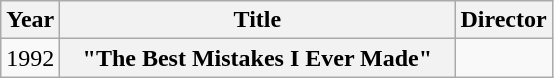<table class="wikitable plainrowheaders">
<tr>
<th>Year</th>
<th style="width:16em;">Title</th>
<th>Director</th>
</tr>
<tr>
<td>1992</td>
<th scope="row">"The Best Mistakes I Ever Made"</th>
<td></td>
</tr>
</table>
